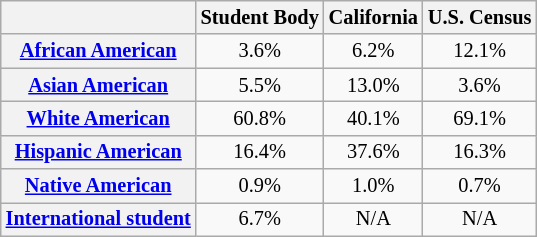<table class="wikitable" style="text-align:center; float:right; font-size:85%; margin-left:2em; margin:10px">
<tr>
<th></th>
<th>Student Body</th>
<th>California</th>
<th>U.S. Census</th>
</tr>
<tr>
<th><a href='#'>African American</a></th>
<td>3.6%</td>
<td>6.2%</td>
<td>12.1%</td>
</tr>
<tr>
<th><a href='#'>Asian American</a></th>
<td>5.5%</td>
<td>13.0%</td>
<td>3.6%</td>
</tr>
<tr>
<th><a href='#'>White American</a></th>
<td>60.8%</td>
<td>40.1%</td>
<td>69.1%</td>
</tr>
<tr>
<th><a href='#'>Hispanic American</a></th>
<td>16.4%</td>
<td>37.6%</td>
<td>16.3%</td>
</tr>
<tr>
<th><a href='#'>Native American</a></th>
<td>0.9%</td>
<td>1.0%</td>
<td>0.7%</td>
</tr>
<tr>
<th><a href='#'>International student</a></th>
<td>6.7%</td>
<td>N/A</td>
<td>N/A</td>
</tr>
</table>
